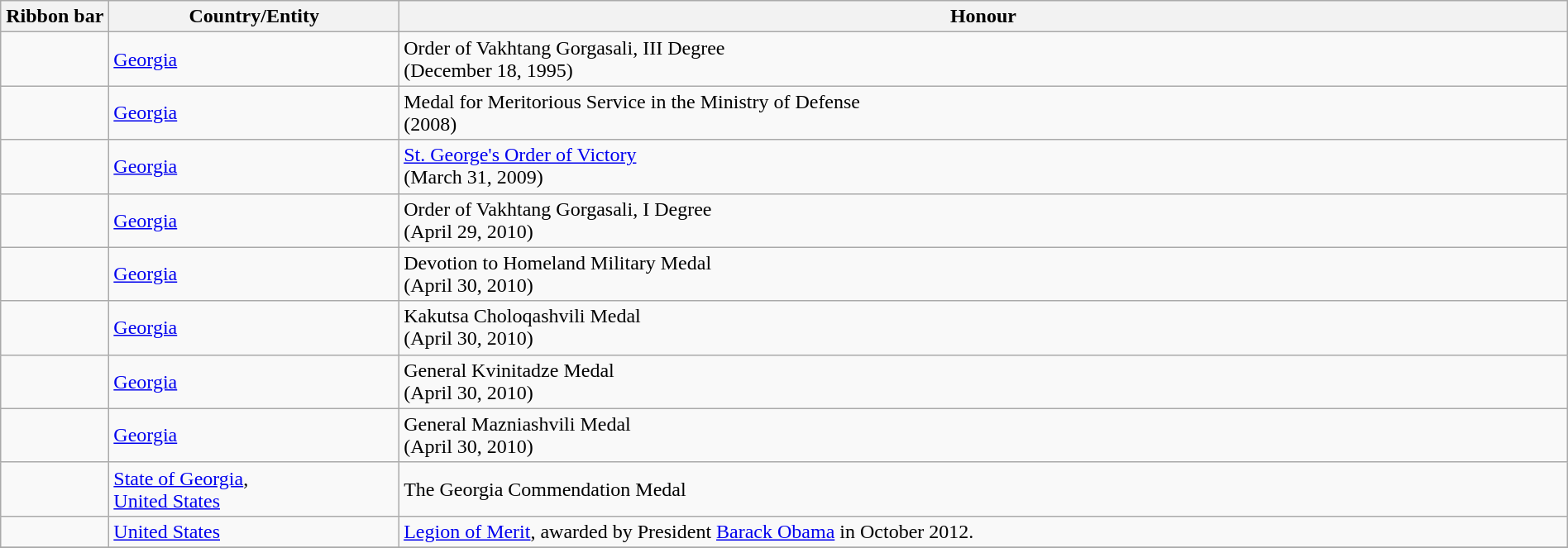<table class="wikitable" style="width:100%;">
<tr>
<th style="width:80px;">Ribbon bar</th>
<th>Country/Entity</th>
<th>Honour</th>
</tr>
<tr>
<td></td>
<td><a href='#'>Georgia</a></td>
<td>Order of Vakhtang Gorgasali, III Degree<br>(December 18, 1995)</td>
</tr>
<tr>
<td></td>
<td><a href='#'>Georgia</a></td>
<td>Medal for Meritorious Service in the Ministry of Defense<br>(2008)</td>
</tr>
<tr>
<td></td>
<td><a href='#'>Georgia</a></td>
<td><a href='#'>St. George's Order of Victory</a><br>(March 31, 2009)</td>
</tr>
<tr>
<td></td>
<td><a href='#'>Georgia</a></td>
<td>Order of Vakhtang Gorgasali, I Degree<br>(April 29, 2010)</td>
</tr>
<tr>
<td></td>
<td><a href='#'>Georgia</a></td>
<td>Devotion to Homeland Military Medal<br>(April 30, 2010)</td>
</tr>
<tr>
<td></td>
<td><a href='#'>Georgia</a></td>
<td>Kakutsa Choloqashvili Medal<br>(April 30, 2010)</td>
</tr>
<tr>
<td></td>
<td><a href='#'>Georgia</a></td>
<td>General Kvinitadze Medal<br>(April 30, 2010)</td>
</tr>
<tr>
<td></td>
<td><a href='#'>Georgia</a></td>
<td>General Mazniashvili Medal<br>(April 30, 2010)</td>
</tr>
<tr>
<td></td>
<td><a href='#'>State of Georgia</a>,<br><a href='#'>United States</a></td>
<td>The Georgia Commendation Medal</td>
</tr>
<tr>
<td></td>
<td><a href='#'>United States</a></td>
<td><a href='#'>Legion of Merit</a>, awarded by President <a href='#'>Barack Obama</a> in October 2012.</td>
</tr>
<tr>
</tr>
</table>
